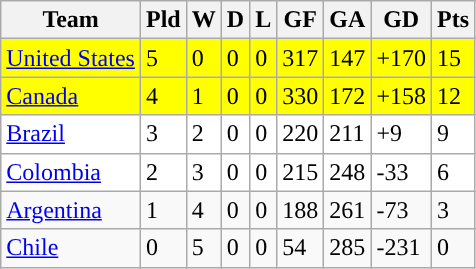<table class="wikitable" border="1">
<tr>
<th>Team</th>
<th>Pld</th>
<th>W</th>
<th>D</th>
<th>L</th>
<th>GF</th>
<th>GA</th>
<th>GD</th>
<th>Pts</th>
</tr>
<tr style="background:#ffff00">
<td> <a href='#'>United States</a></td>
<td>5</td>
<td>0</td>
<td>0</td>
<td>0</td>
<td>317</td>
<td>147</td>
<td>+170</td>
<td>15</td>
</tr>
<tr style="background:#ffff00">
<td> <a href='#'>Canada</a></td>
<td>4</td>
<td>1</td>
<td>0</td>
<td>0</td>
<td>330</td>
<td>172</td>
<td>+158</td>
<td>12</td>
</tr>
<tr style="background:#ffffff">
<td> <a href='#'>Brazil</a></td>
<td>3</td>
<td>2</td>
<td>0</td>
<td>0</td>
<td>220</td>
<td>211</td>
<td>+9</td>
<td>9</td>
</tr>
<tr style="background:#ffffff">
<td> <a href='#'>Colombia</a></td>
<td>2</td>
<td>3</td>
<td>0</td>
<td>0</td>
<td>215</td>
<td>248</td>
<td>-33</td>
<td>6</td>
</tr>
<tr>
<td> <a href='#'>Argentina</a></td>
<td>1</td>
<td>4</td>
<td>0</td>
<td>0</td>
<td>188</td>
<td>261</td>
<td>-73</td>
<td>3</td>
</tr>
<tr>
<td> <a href='#'>Chile</a></td>
<td>0</td>
<td>5</td>
<td>0</td>
<td>0</td>
<td>54</td>
<td>285</td>
<td>-231</td>
<td>0</td>
</tr>
</table>
